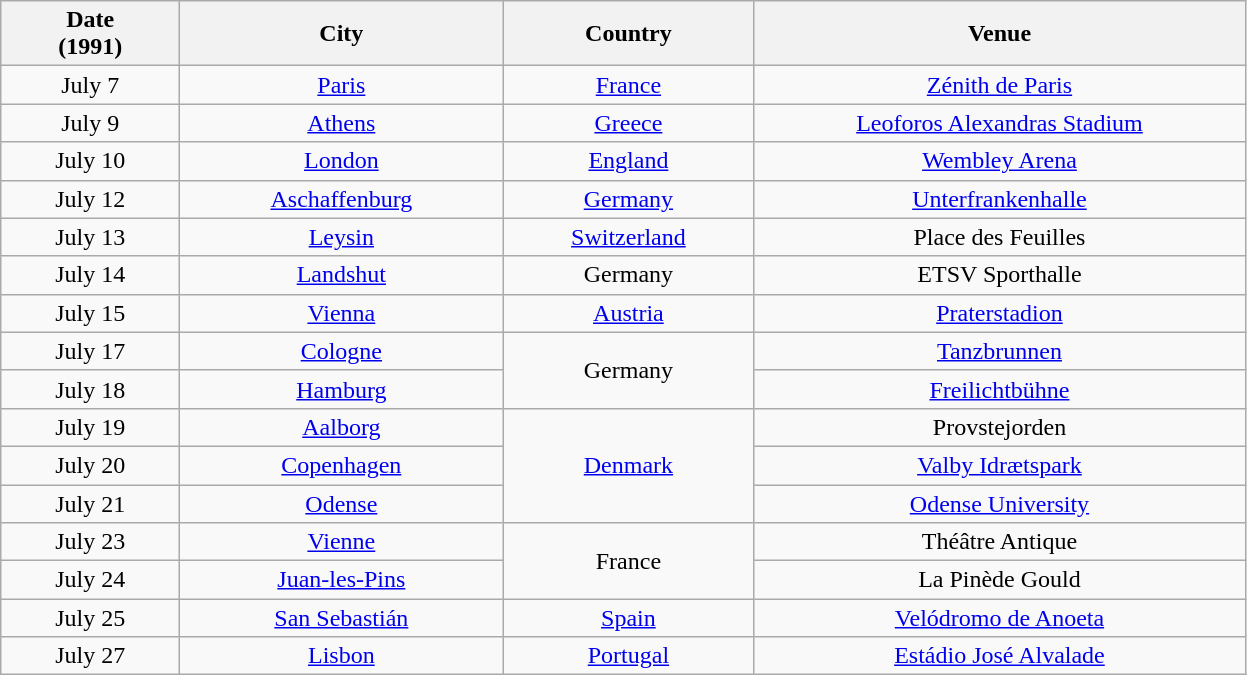<table class="wikitable sortable plainrowheaders" style="text-align:center;">
<tr>
<th scope="col" style="width:7em;">Date<br>(1991)</th>
<th scope="col" style="width:13em;">City</th>
<th scope="col" style="width:10em;">Country</th>
<th scope="col" style="width:20em;">Venue</th>
</tr>
<tr>
<td>July 7</td>
<td><a href='#'>Paris</a></td>
<td><a href='#'>France</a></td>
<td><a href='#'>Zénith de Paris</a></td>
</tr>
<tr>
<td>July 9</td>
<td><a href='#'>Athens</a></td>
<td><a href='#'>Greece</a></td>
<td><a href='#'>Leoforos Alexandras Stadium</a></td>
</tr>
<tr>
<td>July 10</td>
<td><a href='#'>London</a></td>
<td><a href='#'>England</a></td>
<td><a href='#'>Wembley Arena</a></td>
</tr>
<tr>
<td>July 12</td>
<td><a href='#'>Aschaffenburg</a></td>
<td><a href='#'>Germany</a></td>
<td><a href='#'>Unterfrankenhalle</a></td>
</tr>
<tr>
<td>July 13</td>
<td><a href='#'>Leysin</a></td>
<td><a href='#'>Switzerland</a></td>
<td>Place des Feuilles</td>
</tr>
<tr>
<td>July 14</td>
<td><a href='#'>Landshut</a></td>
<td>Germany</td>
<td>ETSV Sporthalle</td>
</tr>
<tr>
<td>July 15</td>
<td><a href='#'>Vienna</a></td>
<td><a href='#'>Austria</a></td>
<td><a href='#'>Praterstadion</a></td>
</tr>
<tr>
<td>July 17</td>
<td><a href='#'>Cologne</a></td>
<td rowspan="2">Germany</td>
<td><a href='#'>Tanzbrunnen</a></td>
</tr>
<tr>
<td>July 18</td>
<td><a href='#'>Hamburg</a></td>
<td><a href='#'>Freilichtbühne</a></td>
</tr>
<tr>
<td>July 19</td>
<td><a href='#'>Aalborg</a></td>
<td rowspan="3"><a href='#'>Denmark</a></td>
<td>Provstejorden</td>
</tr>
<tr>
<td>July 20</td>
<td><a href='#'>Copenhagen</a></td>
<td><a href='#'>Valby Idrætspark</a></td>
</tr>
<tr>
<td>July 21</td>
<td><a href='#'>Odense</a></td>
<td><a href='#'>Odense University</a></td>
</tr>
<tr>
<td>July 23</td>
<td><a href='#'>Vienne</a></td>
<td rowspan="2">France</td>
<td>Théâtre Antique</td>
</tr>
<tr>
<td>July 24</td>
<td><a href='#'>Juan-les-Pins</a></td>
<td>La Pinède Gould</td>
</tr>
<tr>
<td>July 25</td>
<td><a href='#'>San Sebastián</a></td>
<td><a href='#'>Spain</a></td>
<td><a href='#'>Velódromo de Anoeta</a></td>
</tr>
<tr>
<td>July 27</td>
<td><a href='#'>Lisbon</a></td>
<td><a href='#'>Portugal</a></td>
<td><a href='#'>Estádio José Alvalade</a></td>
</tr>
</table>
